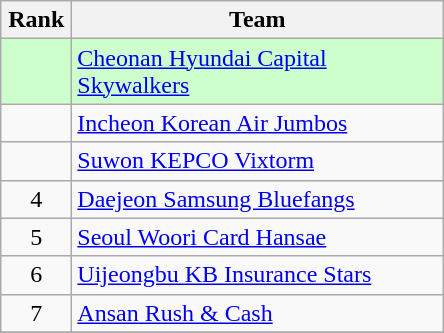<table class="wikitable" style="text-align: center;">
<tr>
<th width=40>Rank</th>
<th width=240>Team</th>
</tr>
<tr bgcolor=#ccffcc>
<td></td>
<td align=left><a href='#'>Cheonan Hyundai Capital Skywalkers</a></td>
</tr>
<tr>
<td></td>
<td align=left><a href='#'>Incheon Korean Air Jumbos</a></td>
</tr>
<tr>
<td></td>
<td align=left><a href='#'>Suwon KEPCO Vixtorm</a></td>
</tr>
<tr>
<td>4</td>
<td align=left><a href='#'>Daejeon Samsung Bluefangs</a></td>
</tr>
<tr>
<td>5</td>
<td align=left><a href='#'>Seoul Woori Card Hansae</a></td>
</tr>
<tr>
<td>6</td>
<td align=left><a href='#'>Uijeongbu KB Insurance Stars</a></td>
</tr>
<tr>
<td>7</td>
<td align=left><a href='#'>Ansan Rush & Cash</a></td>
</tr>
<tr>
</tr>
</table>
